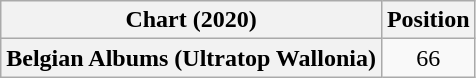<table class="wikitable plainrowheaders" style="text-align:center">
<tr>
<th scope="col">Chart (2020)</th>
<th scope="col">Position</th>
</tr>
<tr>
<th scope="row">Belgian Albums (Ultratop Wallonia)</th>
<td>66</td>
</tr>
</table>
